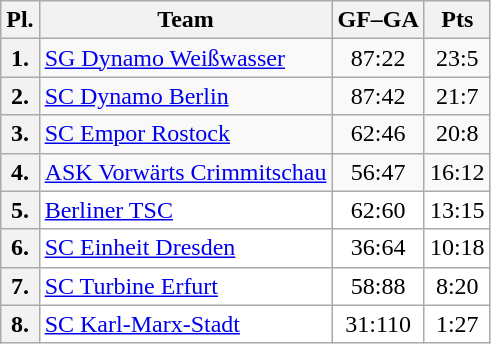<table class="wikitable">
<tr>
<th>Pl.</th>
<th>Team</th>
<th>GF–GA</th>
<th>Pts</th>
</tr>
<tr>
<th>1.</th>
<td><a href='#'>SG Dynamo Weißwasser</a></td>
<td align="center">87:22</td>
<td align="center">23:5</td>
</tr>
<tr>
<th>2.</th>
<td><a href='#'>SC Dynamo Berlin</a></td>
<td align="center">87:42</td>
<td align="center">21:7</td>
</tr>
<tr>
<th>3.</th>
<td><a href='#'>SC Empor Rostock</a></td>
<td align="center">62:46</td>
<td align="center">20:8</td>
</tr>
<tr>
<th>4.</th>
<td><a href='#'>ASK Vorwärts Crimmitschau</a></td>
<td align="center">56:47</td>
<td align="center">16:12</td>
</tr>
<tr align="left" valign="top" bgcolor="#ffffff">
<th>5.</th>
<td><a href='#'>Berliner TSC</a></td>
<td align="center">62:60</td>
<td align="center">13:15</td>
</tr>
<tr align="left" valign="top" bgcolor="#ffffff">
<th>6.</th>
<td><a href='#'>SC Einheit Dresden</a></td>
<td align="center">36:64</td>
<td align="center">10:18</td>
</tr>
<tr align="left" valign="top" bgcolor="#ffffff">
<th>7.</th>
<td><a href='#'>SC Turbine Erfurt</a></td>
<td align="center">58:88</td>
<td align="center">8:20</td>
</tr>
<tr align="left" valign="top" bgcolor="#ffffff">
<th>8.</th>
<td><a href='#'>SC Karl-Marx-Stadt</a></td>
<td align="center">31:110</td>
<td align="center">1:27</td>
</tr>
</table>
